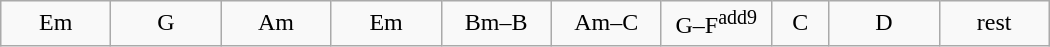<table class="wikitable" style="text-align:center; width:700px;">
<tr>
<td width=10.5%>Em</td>
<td width=10.5%>G</td>
<td width=10.5%>Am</td>
<td width=10.5%>Em</td>
<td width=10.5%>Bm–B</td>
<td width=10.5%>Am–C</td>
<td width=10.5%>G–F<sup>add9</sup></td>
<td width=5.5%> C</td>
<td width=10.5%> D</td>
<td width=10.5%>rest</td>
</tr>
</table>
